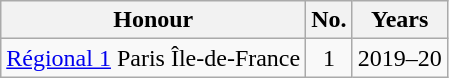<table class="wikitable">
<tr>
<th>Honour</th>
<th>No.</th>
<th>Years</th>
</tr>
<tr>
<td><a href='#'>Régional 1</a> Paris Île-de-France</td>
<td align="center">1</td>
<td>2019–20</td>
</tr>
</table>
